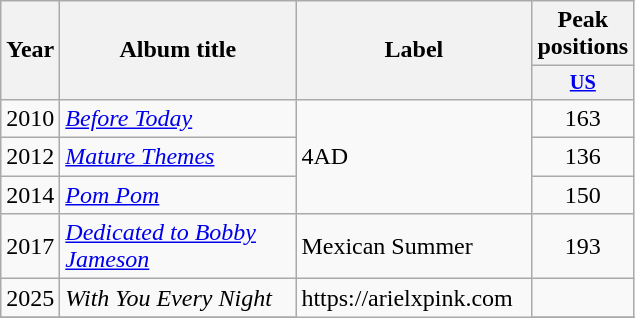<table class="wikitable">
<tr>
<th align="center" rowspan="2" width="10">Year</th>
<th align="center" rowspan="2" width="150">Album title</th>
<th align="center" rowspan="2" width="150">Label</th>
<th align="center" colspan="1" width="20">Peak positions</th>
</tr>
<tr>
<th scope="col" style="width:3em;font-size:85%;"><a href='#'>US</a><br></th>
</tr>
<tr>
<td style="text-align:center;">2010</td>
<td><em><a href='#'>Before Today</a></em></td>
<td rowspan=3>4AD</td>
<td style="text-align:center;">163 <br></td>
</tr>
<tr>
<td style="text-align:center;">2012</td>
<td><em><a href='#'>Mature Themes</a></em></td>
<td style="text-align:center;">136 <br></td>
</tr>
<tr>
<td style="text-align:center;">2014</td>
<td><em><a href='#'>Pom Pom</a></em></td>
<td style="text-align:center;">150</td>
</tr>
<tr>
<td style="text-align:center;">2017</td>
<td><em><a href='#'>Dedicated to Bobby Jameson</a></em></td>
<td rowspan=1>Mexican Summer</td>
<td style="text-align:center;">193</td>
</tr>
<tr>
<td style="text-align:center;">2025</td>
<td><em>With You Every Night</em></td>
<td rowspan=2>https://arielxpink.com</td>
<td style="text-align:center;"></td>
</tr>
<tr>
</tr>
</table>
